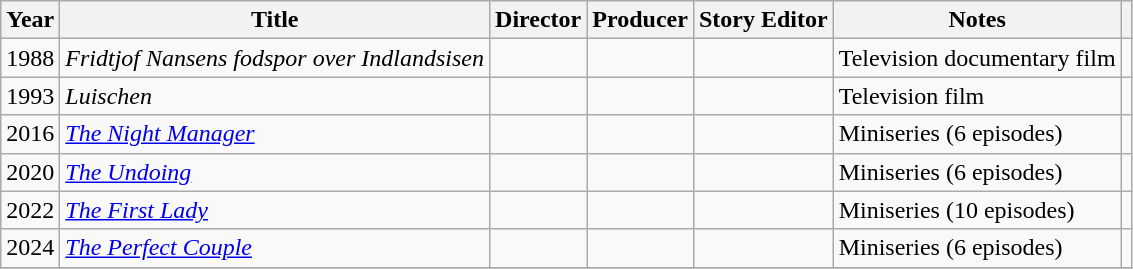<table class="wikitable sortable plainrowheaders">
<tr>
<th scope="col">Year</th>
<th scope="col">Title</th>
<th scope="col">Director</th>
<th scope="col">Producer</th>
<th scope="col">Story Editor</th>
<th scope="col" class="unsortable">Notes</th>
<th scope="col" class="unsortable"></th>
</tr>
<tr>
<td>1988</td>
<td><em>Fridtjof Nansens fodspor over Indlandsisen</em></td>
<td></td>
<td></td>
<td></td>
<td>Television documentary film</td>
<td></td>
</tr>
<tr>
<td>1993</td>
<td><em>Luischen</em></td>
<td></td>
<td></td>
<td></td>
<td>Television film</td>
<td></td>
</tr>
<tr>
<td>2016</td>
<td><em><a href='#'>The Night Manager</a></em></td>
<td></td>
<td></td>
<td></td>
<td>Miniseries (6 episodes)</td>
<td></td>
</tr>
<tr>
<td>2020</td>
<td><em><a href='#'>The Undoing</a></em></td>
<td></td>
<td></td>
<td></td>
<td>Miniseries (6 episodes)</td>
<td></td>
</tr>
<tr>
<td>2022</td>
<td><em><a href='#'>The First Lady</a></em></td>
<td></td>
<td></td>
<td></td>
<td>Miniseries (10 episodes)</td>
<td></td>
</tr>
<tr>
<td>2024</td>
<td><em><a href='#'>The Perfect Couple</a></em></td>
<td></td>
<td></td>
<td></td>
<td>Miniseries (6 episodes)</td>
<td></td>
</tr>
<tr>
</tr>
</table>
